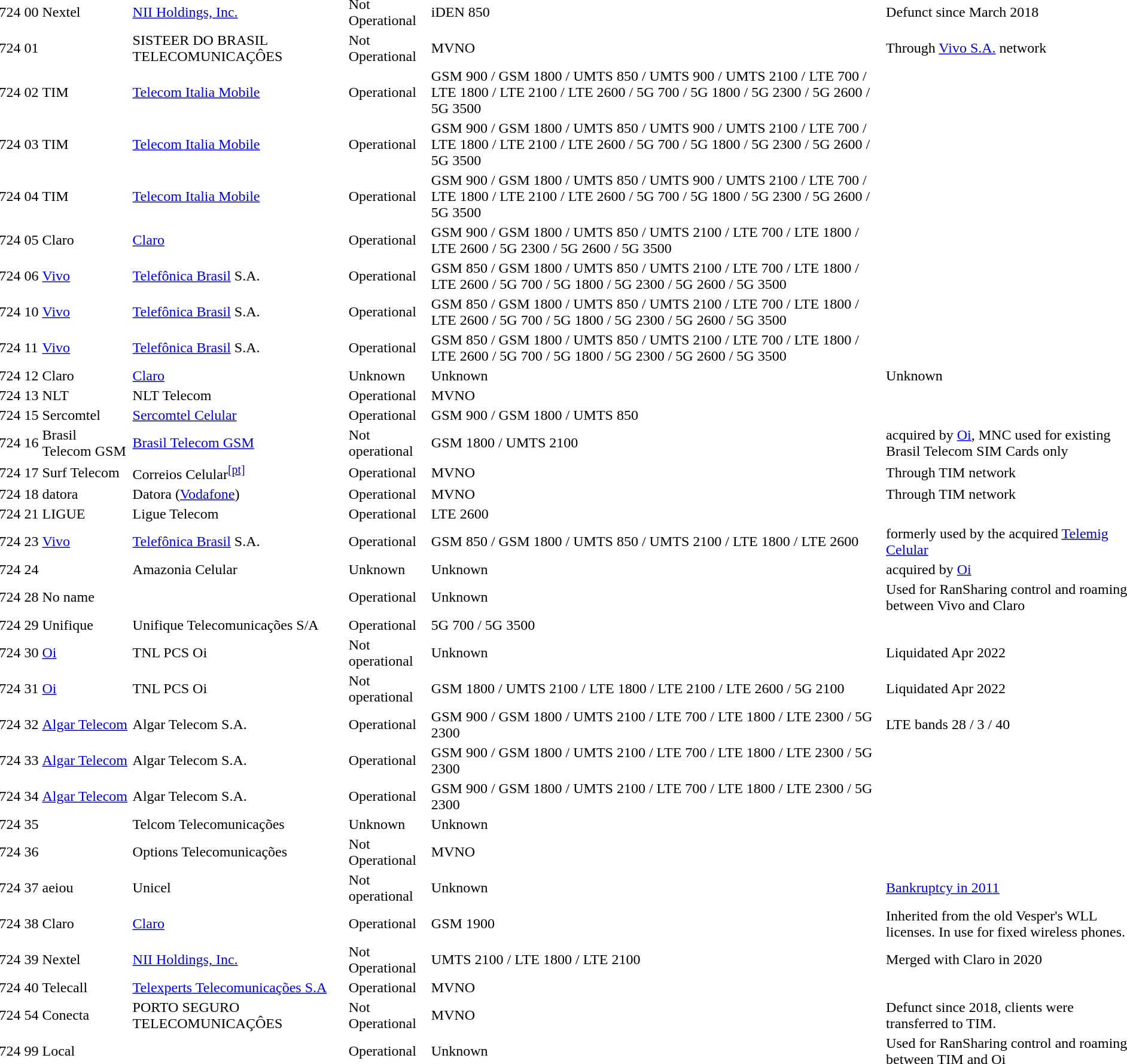<table>
<tr>
<td>724</td>
<td>00</td>
<td>Nextel</td>
<td><a href='#'>NII Holdings, Inc.</a></td>
<td>Not Operational</td>
<td>iDEN 850</td>
<td>Defunct since March 2018</td>
</tr>
<tr>
<td>724</td>
<td>01</td>
<td></td>
<td>SISTEER DO BRASIL TELECOMUNICAÇÔES</td>
<td>Not Operational</td>
<td>MVNO</td>
<td> Through <a href='#'>Vivo S.A.</a> network</td>
</tr>
<tr>
<td>724</td>
<td>02</td>
<td>TIM</td>
<td><a href='#'>Telecom Italia Mobile</a></td>
<td>Operational</td>
<td>GSM 900 / GSM 1800 / UMTS 850 / UMTS 900 / UMTS 2100 / LTE 700 / LTE 1800 / LTE 2100 / LTE 2600 / 5G 700 / 5G 1800 / 5G 2300 / 5G 2600 / 5G 3500</td>
<td></td>
</tr>
<tr>
<td>724</td>
<td>03</td>
<td>TIM</td>
<td><a href='#'>Telecom Italia Mobile</a></td>
<td>Operational</td>
<td>GSM 900 / GSM 1800 / UMTS 850 / UMTS 900 / UMTS 2100 / LTE 700 / LTE 1800 / LTE 2100 / LTE 2600 / 5G 700 / 5G 1800 / 5G 2300 / 5G 2600 / 5G 3500</td>
<td></td>
</tr>
<tr>
<td>724</td>
<td>04</td>
<td>TIM</td>
<td><a href='#'>Telecom Italia Mobile</a></td>
<td>Operational</td>
<td>GSM 900 / GSM 1800 / UMTS 850 / UMTS 900 / UMTS 2100 / LTE 700 / LTE 1800 / LTE 2100 / LTE 2600 / 5G 700 / 5G 1800 / 5G 2300 / 5G 2600 / 5G 3500</td>
<td></td>
</tr>
<tr>
<td>724</td>
<td>05</td>
<td>Claro</td>
<td><a href='#'>Claro</a></td>
<td>Operational</td>
<td>GSM 900 / GSM 1800 / UMTS 850 / UMTS 2100 / LTE 700 / LTE 1800 / LTE 2600 / 5G 2300 / 5G 2600 / 5G 3500</td>
<td></td>
</tr>
<tr>
<td>724</td>
<td>06</td>
<td><a href='#'>Vivo</a></td>
<td><a href='#'>Telefônica Brasil</a> S.A.</td>
<td>Operational</td>
<td>GSM 850 / GSM 1800 / UMTS 850 / UMTS 2100 / LTE 700 / LTE 1800 / LTE 2600 / 5G 700 / 5G 1800 / 5G 2300 / 5G 2600 / 5G 3500</td>
<td></td>
</tr>
<tr>
<td>724</td>
<td>10</td>
<td><a href='#'>Vivo</a></td>
<td><a href='#'>Telefônica Brasil</a> S.A.</td>
<td>Operational</td>
<td>GSM 850 / GSM 1800 / UMTS 850 / UMTS 2100 / LTE 700 / LTE 1800 / LTE 2600 / 5G 700 / 5G 1800 / 5G 2300 / 5G 2600 / 5G 3500</td>
<td></td>
</tr>
<tr>
<td>724</td>
<td>11</td>
<td><a href='#'>Vivo</a></td>
<td><a href='#'>Telefônica Brasil</a> S.A.</td>
<td>Operational</td>
<td>GSM 850 / GSM 1800 / UMTS 850 / UMTS 2100 / LTE 700 / LTE 1800 / LTE 2600 / 5G 700 / 5G 1800 / 5G 2300 / 5G 2600 / 5G 3500</td>
<td></td>
</tr>
<tr>
<td>724</td>
<td>12</td>
<td>Claro</td>
<td><a href='#'>Claro</a></td>
<td>Unknown</td>
<td>Unknown</td>
<td>Unknown</td>
</tr>
<tr>
<td>724</td>
<td>13</td>
<td>NLT</td>
<td>NLT Telecom</td>
<td>Operational</td>
<td>MVNO</td>
<td></td>
</tr>
<tr>
<td>724</td>
<td>15</td>
<td>Sercomtel</td>
<td><a href='#'>Sercomtel Celular</a></td>
<td>Operational</td>
<td>GSM 900 / GSM 1800 / UMTS 850</td>
<td></td>
</tr>
<tr>
<td>724</td>
<td>16</td>
<td>Brasil Telecom GSM</td>
<td><a href='#'>Brasil Telecom GSM</a></td>
<td>Not operational</td>
<td>GSM 1800 / UMTS 2100</td>
<td>acquired by <a href='#'>Oi</a>, MNC used for existing Brasil Telecom SIM Cards only</td>
</tr>
<tr>
<td>724</td>
<td>17</td>
<td>Surf Telecom</td>
<td>Correios Celular<sup><a href='#'>[pt]</a></sup></td>
<td>Operational</td>
<td>MVNO</td>
<td> Through TIM network</td>
</tr>
<tr>
<td>724</td>
<td>18</td>
<td>datora</td>
<td>Datora (<a href='#'>Vodafone</a>)</td>
<td>Operational</td>
<td>MVNO</td>
<td> Through TIM network</td>
</tr>
<tr>
<td>724</td>
<td>21</td>
<td>LIGUE</td>
<td>Ligue Telecom</td>
<td>Operational</td>
<td>LTE 2600</td>
<td></td>
</tr>
<tr>
<td>724</td>
<td>23</td>
<td><a href='#'>Vivo</a></td>
<td><a href='#'>Telefônica Brasil</a> S.A.</td>
<td>Operational</td>
<td>GSM 850 / GSM 1800 / UMTS 850 / UMTS 2100 / LTE 1800 / LTE 2600</td>
<td>formerly used by the acquired <a href='#'>Telemig Celular</a></td>
</tr>
<tr>
<td>724</td>
<td>24</td>
<td></td>
<td>Amazonia Celular</td>
<td>Unknown</td>
<td>Unknown</td>
<td>acquired by <a href='#'>Oi</a></td>
</tr>
<tr>
<td>724</td>
<td>28</td>
<td>No name</td>
<td></td>
<td>Operational</td>
<td>Unknown</td>
<td>Used for RanSharing control and roaming between Vivo and Claro</td>
</tr>
<tr>
<td>724</td>
<td>29</td>
<td>Unifique</td>
<td>Unifique Telecomunicações S/A</td>
<td>Operational</td>
<td>5G 700 / 5G 3500</td>
<td></td>
</tr>
<tr>
<td>724</td>
<td>30</td>
<td><a href='#'>Oi</a></td>
<td>TNL PCS Oi</td>
<td>Not operational</td>
<td>Unknown</td>
<td> Liquidated Apr 2022</td>
</tr>
<tr>
<td>724</td>
<td>31</td>
<td><a href='#'>Oi</a></td>
<td>TNL PCS Oi</td>
<td>Not operational</td>
<td>GSM 1800 / UMTS 2100 / LTE 1800 / LTE 2100 / LTE 2600 / 5G 2100</td>
<td>Liquidated Apr 2022</td>
</tr>
<tr>
<td>724</td>
<td>32</td>
<td><a href='#'>Algar Telecom</a></td>
<td>Algar Telecom S.A.</td>
<td>Operational</td>
<td>GSM 900 / GSM 1800 / UMTS 2100 / LTE 700 / LTE 1800 / LTE 2300 / 5G 2300</td>
<td>LTE bands 28 / 3 / 40</td>
</tr>
<tr>
<td>724</td>
<td>33</td>
<td><a href='#'>Algar Telecom</a></td>
<td>Algar Telecom S.A.</td>
<td>Operational</td>
<td>GSM 900 / GSM 1800 / UMTS 2100 / LTE 700 / LTE 1800 / LTE 2300 / 5G 2300</td>
<td></td>
</tr>
<tr>
<td>724</td>
<td>34</td>
<td><a href='#'>Algar Telecom</a></td>
<td>Algar Telecom S.A.</td>
<td>Operational</td>
<td>GSM 900 / GSM 1800 / UMTS 2100 / LTE 700 / LTE 1800 / LTE 2300 / 5G 2300</td>
<td></td>
</tr>
<tr>
<td>724</td>
<td>35</td>
<td></td>
<td>Telcom Telecomunicações</td>
<td>Unknown</td>
<td>Unknown</td>
<td></td>
</tr>
<tr>
<td>724</td>
<td>36</td>
<td></td>
<td>Options Telecomunicações</td>
<td>Not Operational</td>
<td>MVNO</td>
<td></td>
</tr>
<tr>
<td>724</td>
<td>37</td>
<td>aeiou</td>
<td>Unicel</td>
<td>Not operational</td>
<td>Unknown</td>
<td><a href='#'>Bankruptcy in 2011</a></td>
</tr>
<tr>
<td>724</td>
<td>38</td>
<td>Claro</td>
<td><a href='#'>Claro</a></td>
<td>Operational</td>
<td>GSM 1900</td>
<td>Inherited from the old Vesper's WLL licenses. In use for fixed wireless phones.</td>
</tr>
<tr>
<td>724</td>
<td>39</td>
<td>Nextel</td>
<td><a href='#'>NII Holdings, Inc.</a></td>
<td>Not Operational</td>
<td>UMTS 2100 / LTE 1800 / LTE 2100</td>
<td>Merged with Claro in 2020 </td>
</tr>
<tr>
<td>724</td>
<td>40</td>
<td>Telecall</td>
<td><a href='#'>Telexperts Telecomunicações S.A</a></td>
<td>Operational</td>
<td>MVNO</td>
<td></td>
</tr>
<tr>
<td>724</td>
<td>54</td>
<td>Conecta</td>
<td>PORTO SEGURO TELECOMUNICAÇÔES</td>
<td>Not Operational</td>
<td>MVNO</td>
<td>Defunct since 2018, clients were transferred to TIM.</td>
</tr>
<tr>
<td>724</td>
<td>99</td>
<td>Local</td>
<td></td>
<td>Operational</td>
<td>Unknown</td>
<td>Used for RanSharing control and roaming between TIM and Oi</td>
</tr>
</table>
